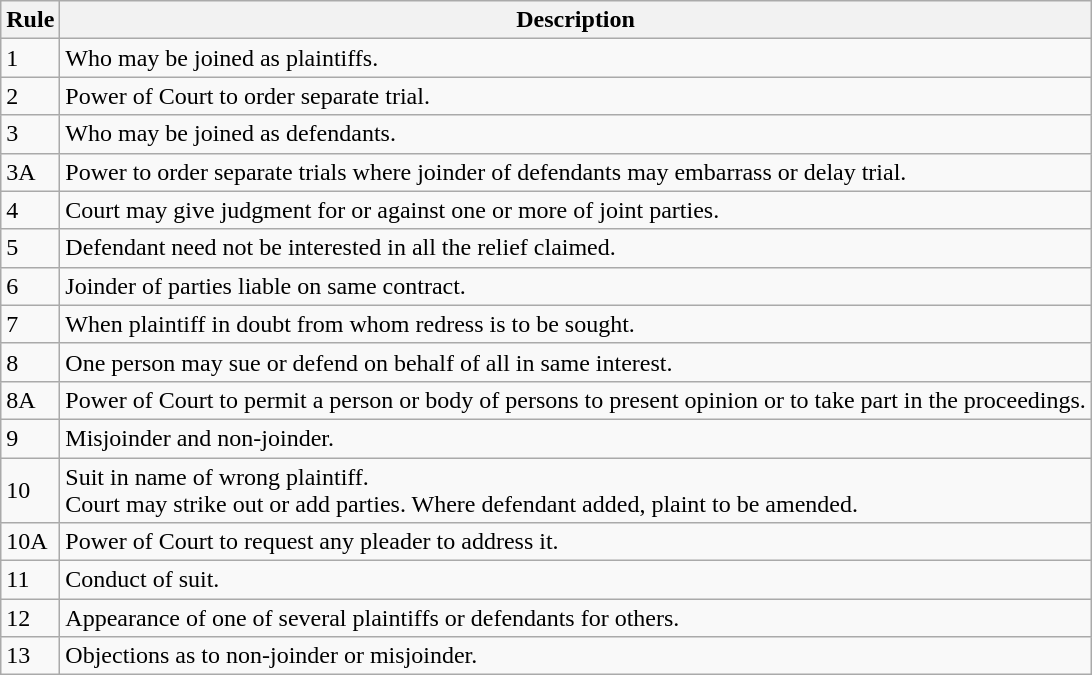<table class="wikitable">
<tr>
<th>Rule</th>
<th>Description</th>
</tr>
<tr>
<td>1</td>
<td>Who may be joined as plaintiffs.</td>
</tr>
<tr>
<td>2</td>
<td>Power of Court to order separate trial.</td>
</tr>
<tr>
<td>3</td>
<td>Who may be joined as defendants.</td>
</tr>
<tr>
<td>3A</td>
<td>Power to order separate trials where joinder of defendants may embarrass or delay trial.</td>
</tr>
<tr>
<td>4</td>
<td>Court may give judgment for or against one or more of joint parties.</td>
</tr>
<tr>
<td>5</td>
<td>Defendant need not be interested in all the relief claimed.</td>
</tr>
<tr>
<td>6</td>
<td>Joinder of parties liable on same contract.</td>
</tr>
<tr>
<td>7</td>
<td>When plaintiff in doubt from whom redress is to be sought.</td>
</tr>
<tr>
<td>8</td>
<td>One person may sue or defend on behalf of all in same interest.</td>
</tr>
<tr>
<td>8A</td>
<td>Power of Court to permit a person or body of persons to present opinion or to take part in the proceedings.</td>
</tr>
<tr>
<td>9</td>
<td>Misjoinder and non-joinder.</td>
</tr>
<tr>
<td>10</td>
<td>Suit in name of wrong plaintiff.<br>Court may strike out or add parties.
Where defendant added, plaint to be amended.</td>
</tr>
<tr>
<td>10A</td>
<td>Power of Court to request any pleader to address it.</td>
</tr>
<tr>
<td>11</td>
<td>Conduct of suit.</td>
</tr>
<tr>
<td>12</td>
<td>Appearance of one of several plaintiffs or defendants for others.</td>
</tr>
<tr>
<td>13</td>
<td>Objections as to non-joinder or misjoinder.</td>
</tr>
</table>
